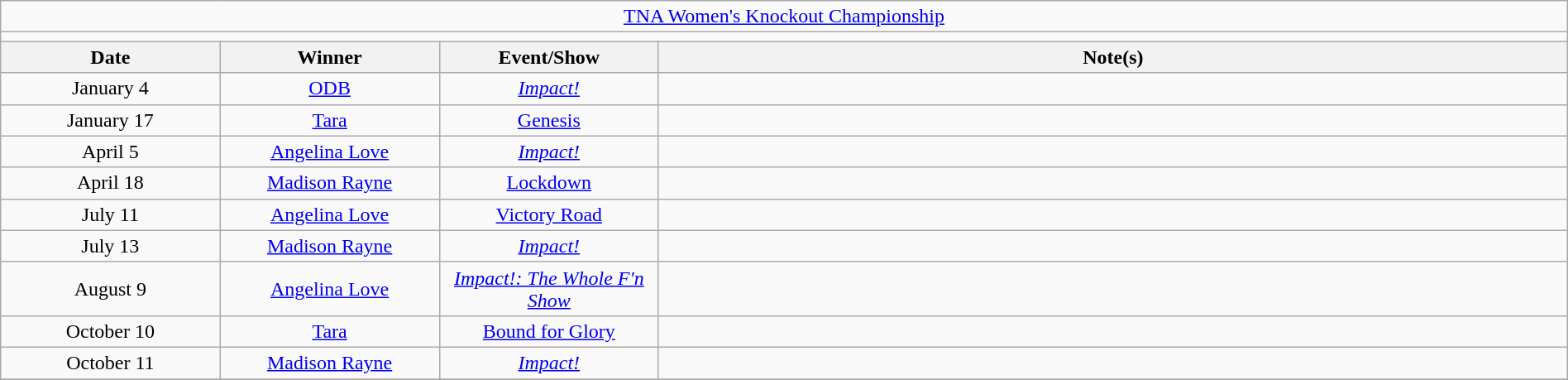<table class="wikitable" style="text-align:center; width:100%;">
<tr>
<td colspan="5"><a href='#'>TNA Women's Knockout Championship</a></td>
</tr>
<tr>
<td colspan="5"><strong></strong></td>
</tr>
<tr>
<th width="14%">Date</th>
<th width="14%">Winner</th>
<th width="14%">Event/Show</th>
<th width="58%">Note(s)</th>
</tr>
<tr>
<td>January 4</td>
<td><a href='#'>ODB</a></td>
<td><em><a href='#'>Impact!</a></em></td>
<td></td>
</tr>
<tr>
<td>January 17</td>
<td><a href='#'>Tara</a></td>
<td><a href='#'>Genesis</a></td>
<td></td>
</tr>
<tr>
<td>April 5</td>
<td><a href='#'>Angelina Love</a></td>
<td><em><a href='#'>Impact!</a></em></td>
<td></td>
</tr>
<tr>
<td>April 18</td>
<td><a href='#'>Madison Rayne</a></td>
<td><a href='#'>Lockdown</a></td>
<td></td>
</tr>
<tr>
<td>July 11</td>
<td><a href='#'>Angelina Love</a></td>
<td><a href='#'>Victory Road</a></td>
<td></td>
</tr>
<tr>
<td>July 13</td>
<td><a href='#'>Madison Rayne</a></td>
<td><em><a href='#'>Impact!</a></em></td>
<td></td>
</tr>
<tr>
<td>August 9</td>
<td><a href='#'>Angelina Love</a></td>
<td><em><a href='#'>Impact!: The Whole F'n Show</a></em></td>
<td></td>
</tr>
<tr>
<td>October 10</td>
<td><a href='#'>Tara</a></td>
<td><a href='#'>Bound for Glory</a></td>
<td></td>
</tr>
<tr>
<td>October 11</td>
<td><a href='#'>Madison Rayne</a></td>
<td><em><a href='#'>Impact!</a></em></td>
<td></td>
</tr>
<tr>
</tr>
</table>
